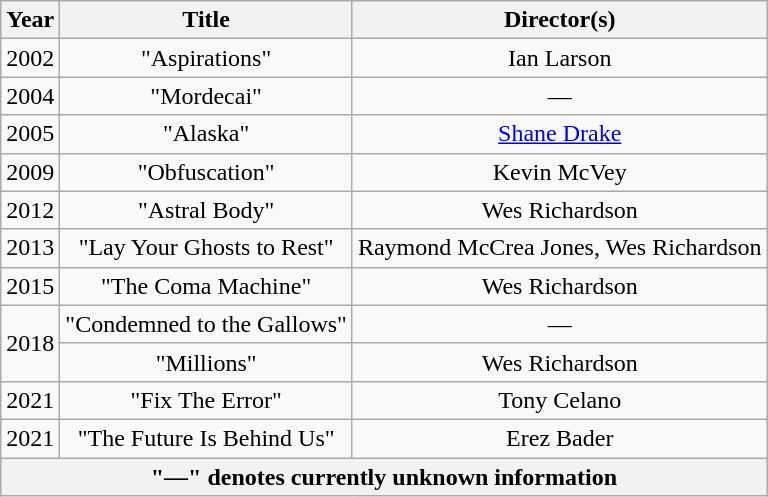<table class="wikitable">
<tr>
<th>Year</th>
<th>Title</th>
<th>Director(s)</th>
</tr>
<tr>
<td>2002</td>
<td align="center">"Aspirations"</td>
<td align="center">Ian Larson</td>
</tr>
<tr>
<td>2004</td>
<td align="center">"Mordecai"</td>
<td align="center">—</td>
</tr>
<tr>
<td>2005</td>
<td align="center">"Alaska"</td>
<td align="center"><a href='#'>Shane Drake</a></td>
</tr>
<tr>
<td>2009</td>
<td align="center">"Obfuscation"</td>
<td align="center">Kevin McVey</td>
</tr>
<tr>
<td>2012</td>
<td align="center">"Astral Body"</td>
<td align="center">Wes Richardson</td>
</tr>
<tr>
<td>2013</td>
<td align="center">"Lay Your Ghosts to Rest"</td>
<td align="center">Raymond McCrea Jones, Wes Richardson</td>
</tr>
<tr>
<td>2015</td>
<td align="center">"The Coma Machine"</td>
<td align="center">Wes Richardson</td>
</tr>
<tr>
<td rowspan=2>2018</td>
<td align="center">"Condemned to the Gallows"</td>
<td align="center">—</td>
</tr>
<tr>
<td align="center">"Millions"</td>
<td align="center">Wes Richardson</td>
</tr>
<tr>
<td>2021</td>
<td align="center">"Fix The Error"</td>
<td align="center">Tony Celano</td>
</tr>
<tr>
<td>2021</td>
<td align="center">"The Future Is Behind Us"</td>
<td align="center">Erez Bader</td>
</tr>
<tr class="sortbottom">
<th colspan="3">"—" denotes currently unknown information</th>
</tr>
</table>
